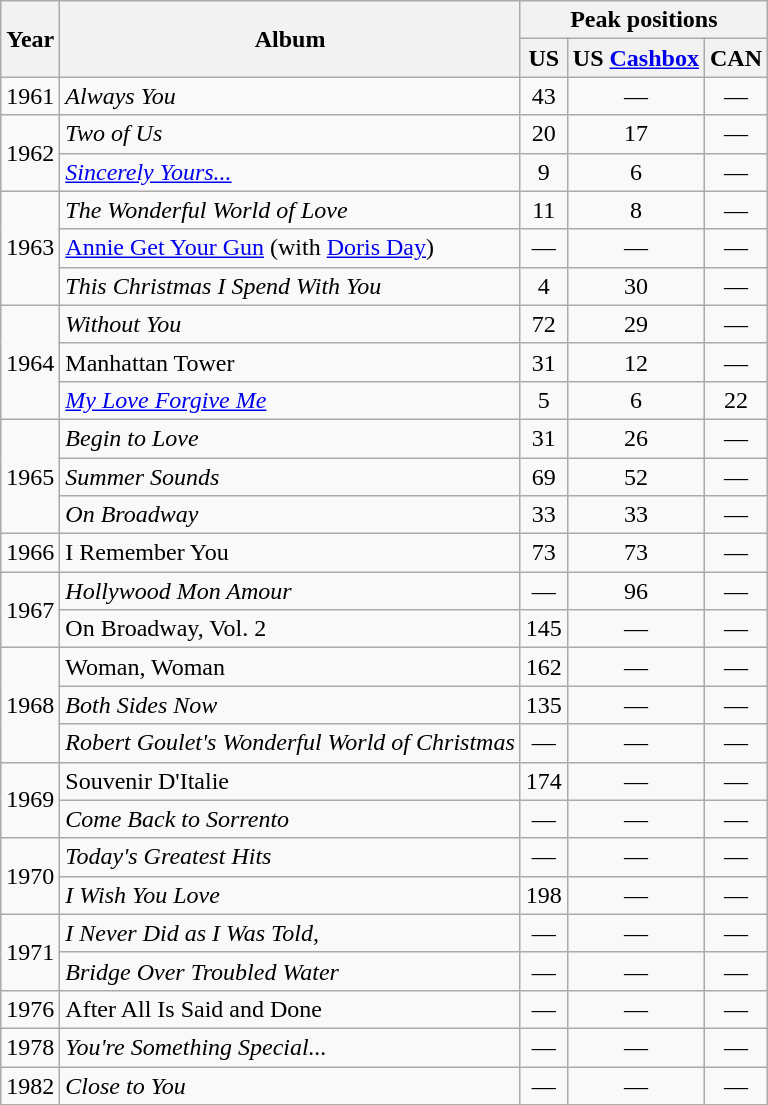<table class="wikitable">
<tr>
<th rowspan="2">Year</th>
<th rowspan="2">Album</th>
<th colspan="3">Peak positions</th>
</tr>
<tr>
<th>US<br></th>
<th>US <a href='#'>Cashbox</a><br></th>
<th>CAN</th>
</tr>
<tr>
<td>1961</td>
<td><em>Always You</em></td>
<td align="center">43</td>
<td align="center">—</td>
<td align="center">—</td>
</tr>
<tr>
<td rowspan="2">1962</td>
<td><em>Two of Us</em></td>
<td align="center">20</td>
<td align="center">17</td>
<td align="center">—</td>
</tr>
<tr>
<td><em><a href='#'>Sincerely Yours...</a></em></td>
<td align="center">9</td>
<td align="center">6</td>
<td align="center">—</td>
</tr>
<tr>
<td rowspan="3">1963</td>
<td><em>The Wonderful World of Love</em></td>
<td align="center">11</td>
<td align="center">8</td>
<td align="center">—</td>
</tr>
<tr>
<td><a href='#'>Annie Get Your Gun</a> (with <a href='#'>Doris Day</a>)</td>
<td align="center">—</td>
<td align="center">—</td>
<td align="center">—</td>
</tr>
<tr>
<td><em>This Christmas I Spend With You</em></td>
<td align="center">4</td>
<td align="center">30</td>
<td align="center">—</td>
</tr>
<tr>
<td rowspan="3">1964</td>
<td><em>Without You</em></td>
<td align="center">72</td>
<td align="center">29</td>
<td align="center">—</td>
</tr>
<tr>
<td>Manhattan Tower</td>
<td align="center">31</td>
<td align="center">12</td>
<td align="center">—</td>
</tr>
<tr>
<td><em><a href='#'>My Love Forgive Me</a></em></td>
<td align="center">5</td>
<td align="center">6</td>
<td align="center">22</td>
</tr>
<tr>
<td rowspan="3">1965</td>
<td><em>Begin to Love</em></td>
<td align="center">31</td>
<td align="center">26</td>
<td align="center">—</td>
</tr>
<tr>
<td><em>Summer Sounds</em></td>
<td align="center">69</td>
<td align="center">52</td>
<td align="center">—</td>
</tr>
<tr>
<td><em>On Broadway</em></td>
<td align="center">33</td>
<td align="center">33</td>
<td align="center">—</td>
</tr>
<tr>
<td>1966</td>
<td>I Remember You</td>
<td align="center">73</td>
<td align="center">73</td>
<td align="center">—</td>
</tr>
<tr>
<td rowspan="2">1967</td>
<td><em>Hollywood Mon Amour</em></td>
<td align="center">—</td>
<td align="center">96</td>
<td align="center">—</td>
</tr>
<tr>
<td>On Broadway, Vol. 2</td>
<td align="center">145</td>
<td align="center">—</td>
<td align="center">—</td>
</tr>
<tr>
<td rowspan="3">1968</td>
<td>Woman, Woman</td>
<td align="center">162</td>
<td align="center">—</td>
<td align="center">—</td>
</tr>
<tr>
<td><em>Both Sides Now</em></td>
<td align="center">135</td>
<td align="center">—</td>
<td align="center">—</td>
</tr>
<tr>
<td><em>Robert Goulet's Wonderful World of Christmas</em></td>
<td align="center">—</td>
<td align="center">—</td>
<td align="center">—</td>
</tr>
<tr>
<td rowspan="2">1969</td>
<td>Souvenir D'Italie</td>
<td align="center">174</td>
<td align="center">—</td>
<td align="center">—</td>
</tr>
<tr>
<td><em>Come Back to Sorrento</em></td>
<td align="center">—</td>
<td align="center">—</td>
<td align="center">—</td>
</tr>
<tr>
<td rowspan="2">1970</td>
<td><em>Today's Greatest Hits</em></td>
<td align="center">—</td>
<td align="center">—</td>
<td align="center">—</td>
</tr>
<tr>
<td><em>I Wish You Love</em></td>
<td align="center">198</td>
<td align="center">—</td>
<td align="center">—</td>
</tr>
<tr>
<td rowspan="2">1971</td>
<td><em>I Never Did as I Was Told</em>,</td>
<td align="center">—</td>
<td align="center">—</td>
<td align="center">—</td>
</tr>
<tr>
<td><em>Bridge Over Troubled Water</em></td>
<td align="center">—</td>
<td align="center">—</td>
<td align="center">—</td>
</tr>
<tr>
<td>1976</td>
<td>After All Is Said and Done</td>
<td align="center">—</td>
<td align="center">—</td>
<td align="center">—</td>
</tr>
<tr>
<td>1978</td>
<td><em>You're Something Special...</em></td>
<td align="center">—</td>
<td align="center">—</td>
<td align="center">—</td>
</tr>
<tr>
<td>1982</td>
<td><em>Close to You</em></td>
<td align="center">—</td>
<td align="center">—</td>
<td align="center">—</td>
</tr>
</table>
